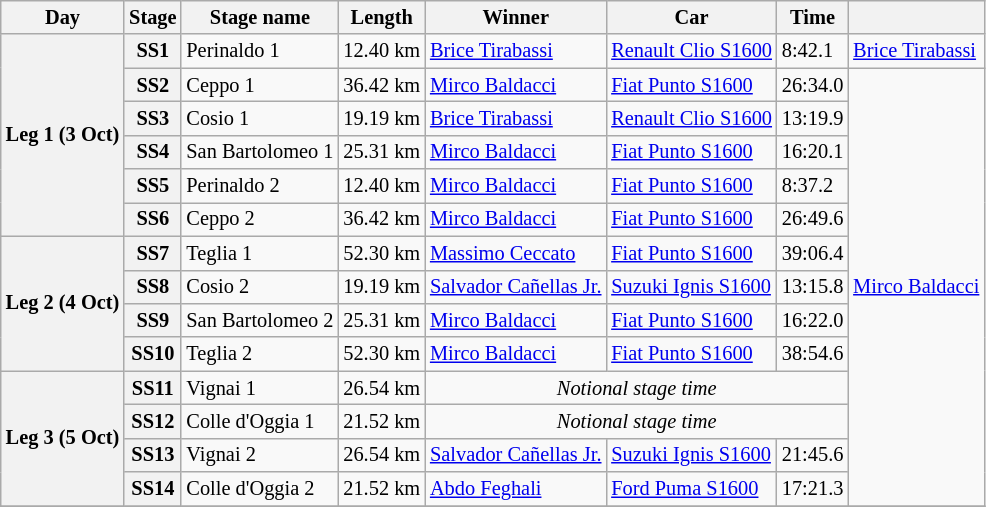<table class="wikitable" style="font-size: 85%;">
<tr>
<th>Day</th>
<th>Stage</th>
<th>Stage name</th>
<th>Length</th>
<th>Winner</th>
<th>Car</th>
<th>Time</th>
<th></th>
</tr>
<tr>
<th rowspan="6">Leg 1 (3 Oct)</th>
<th>SS1</th>
<td>Perinaldo 1</td>
<td align="center">12.40 km</td>
<td> <a href='#'>Brice Tirabassi</a></td>
<td><a href='#'>Renault Clio S1600</a></td>
<td>8:42.1</td>
<td rowspan="1"> <a href='#'>Brice Tirabassi</a></td>
</tr>
<tr>
<th>SS2</th>
<td>Ceppo 1</td>
<td align="center">36.42 km</td>
<td> <a href='#'>Mirco Baldacci</a></td>
<td><a href='#'>Fiat Punto S1600</a></td>
<td>26:34.0</td>
<td rowspan="13"> <a href='#'>Mirco Baldacci</a></td>
</tr>
<tr>
<th>SS3</th>
<td>Cosio 1</td>
<td align="center">19.19 km</td>
<td> <a href='#'>Brice Tirabassi</a></td>
<td><a href='#'>Renault Clio S1600</a></td>
<td>13:19.9</td>
</tr>
<tr>
<th>SS4</th>
<td>San Bartolomeo 1</td>
<td align="center">25.31 km</td>
<td> <a href='#'>Mirco Baldacci</a></td>
<td><a href='#'>Fiat Punto S1600</a></td>
<td>16:20.1</td>
</tr>
<tr>
<th>SS5</th>
<td>Perinaldo 2</td>
<td align="center">12.40 km</td>
<td> <a href='#'>Mirco Baldacci</a></td>
<td><a href='#'>Fiat Punto S1600</a></td>
<td>8:37.2</td>
</tr>
<tr>
<th>SS6</th>
<td>Ceppo 2</td>
<td align="center">36.42 km</td>
<td> <a href='#'>Mirco Baldacci</a></td>
<td><a href='#'>Fiat Punto S1600</a></td>
<td>26:49.6</td>
</tr>
<tr>
<th rowspan="4">Leg 2 (4 Oct)</th>
<th>SS7</th>
<td>Teglia 1</td>
<td align="center">52.30 km</td>
<td> <a href='#'>Massimo Ceccato</a></td>
<td><a href='#'>Fiat Punto S1600</a></td>
<td>39:06.4</td>
</tr>
<tr>
<th>SS8</th>
<td>Cosio 2</td>
<td align="center">19.19 km</td>
<td> <a href='#'>Salvador Cañellas Jr.</a></td>
<td><a href='#'>Suzuki Ignis S1600</a></td>
<td>13:15.8</td>
</tr>
<tr>
<th>SS9</th>
<td>San Bartolomeo 2</td>
<td align="center">25.31 km</td>
<td> <a href='#'>Mirco Baldacci</a></td>
<td><a href='#'>Fiat Punto S1600</a></td>
<td>16:22.0</td>
</tr>
<tr>
<th>SS10</th>
<td>Teglia 2</td>
<td align="center">52.30 km</td>
<td> <a href='#'>Mirco Baldacci</a></td>
<td><a href='#'>Fiat Punto S1600</a></td>
<td>38:54.6</td>
</tr>
<tr>
<th rowspan="4">Leg 3 (5 Oct)</th>
<th>SS11</th>
<td>Vignai 1</td>
<td align="center">26.54 km</td>
<td colspan="3" align="center"><em>Notional stage time</em></td>
</tr>
<tr>
<th>SS12</th>
<td>Colle d'Oggia 1</td>
<td align="center">21.52 km</td>
<td colspan="3" align="center"><em>Notional stage time</em></td>
</tr>
<tr>
<th>SS13</th>
<td>Vignai 2</td>
<td align="center">26.54 km</td>
<td> <a href='#'>Salvador Cañellas Jr.</a></td>
<td><a href='#'>Suzuki Ignis S1600</a></td>
<td>21:45.6</td>
</tr>
<tr>
<th>SS14</th>
<td>Colle d'Oggia 2</td>
<td align="center">21.52 km</td>
<td> <a href='#'>Abdo Feghali</a></td>
<td><a href='#'>Ford Puma S1600</a></td>
<td>17:21.3</td>
</tr>
<tr>
</tr>
</table>
